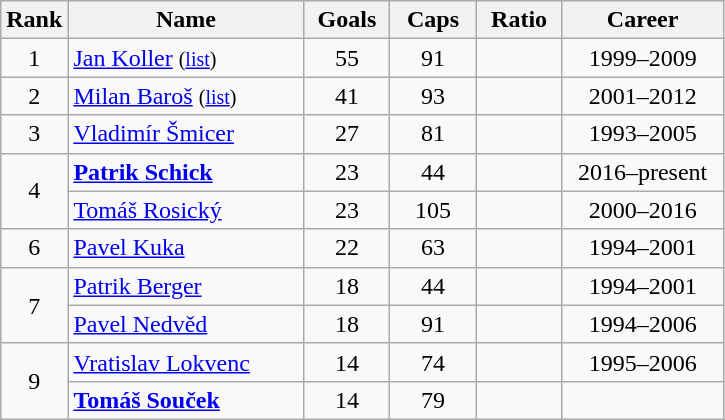<table class="wikitable sortable" style="text-align:center;">
<tr>
<th width=25>Rank</th>
<th width=150>Name</th>
<th width=50>Goals</th>
<th width=50>Caps</th>
<th width=50>Ratio</th>
<th width=100>Career</th>
</tr>
<tr>
<td>1</td>
<td style="text-align:left;"><a href='#'>Jan Koller</a> <small>(<a href='#'>list</a>)</small></td>
<td>55</td>
<td>91</td>
<td></td>
<td>1999–2009</td>
</tr>
<tr>
<td>2</td>
<td style="text-align:left;"><a href='#'>Milan Baroš</a> <small>(<a href='#'>list</a>)</small></td>
<td>41</td>
<td>93</td>
<td></td>
<td>2001–2012</td>
</tr>
<tr>
<td>3</td>
<td style="text-align:left;"><a href='#'>Vladimír Šmicer</a></td>
<td>27</td>
<td>81</td>
<td></td>
<td>1993–2005</td>
</tr>
<tr>
<td rowspan=2>4</td>
<td style="text-align:left;"><strong><a href='#'>Patrik Schick</a></strong></td>
<td>23</td>
<td>44</td>
<td></td>
<td>2016–present</td>
</tr>
<tr>
<td style="text-align:left;"><a href='#'>Tomáš Rosický</a></td>
<td>23</td>
<td>105</td>
<td></td>
<td>2000–2016</td>
</tr>
<tr>
<td>6</td>
<td style="text-align:left;"><a href='#'>Pavel Kuka</a></td>
<td>22</td>
<td>63</td>
<td></td>
<td>1994–2001</td>
</tr>
<tr>
<td rowspan=2>7</td>
<td style="text-align:left;"><a href='#'>Patrik Berger</a></td>
<td>18</td>
<td>44</td>
<td></td>
<td>1994–2001</td>
</tr>
<tr>
<td style="text-align:left;"><a href='#'>Pavel Nedvěd</a></td>
<td>18</td>
<td>91</td>
<td></td>
<td>1994–2006</td>
</tr>
<tr>
<td rowspan=2>9</td>
<td style="text-align:left;"><a href='#'>Vratislav Lokvenc</a></td>
<td>14</td>
<td>74</td>
<td></td>
<td>1995–2006</td>
</tr>
<tr>
<td style="text-align:left;"><strong><a href='#'>Tomáš Souček</a></strong></td>
<td>14</td>
<td>79</td>
<td></td>
<td></td>
</tr>
</table>
